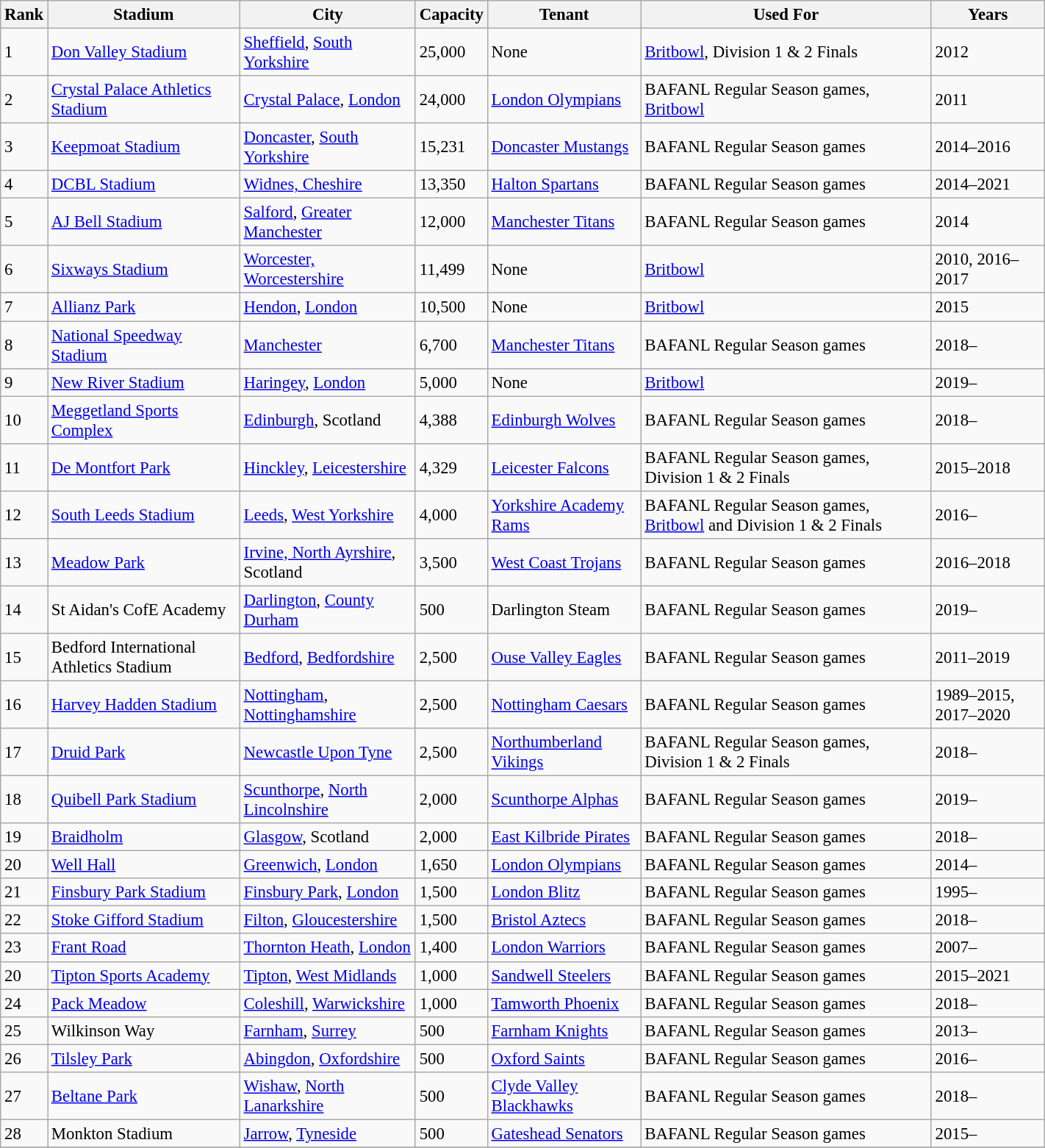<table class="wikitable" style="text-align:center; font-size:95%;width:75%; text-align:left">
<tr>
<th><strong>Rank</strong></th>
<th><strong>Stadium</strong></th>
<th><strong>City</strong></th>
<th><strong>Capacity</strong></th>
<th><strong>Tenant</strong></th>
<th><strong>Used For</strong></th>
<th><strong>Years</strong></th>
</tr>
<tr --->
<td>1</td>
<td><a href='#'>Don Valley Stadium</a></td>
<td><a href='#'>Sheffield</a>, <a href='#'>South Yorkshire</a></td>
<td>25,000</td>
<td>None</td>
<td><a href='#'>Britbowl</a>, Division 1 & 2 Finals</td>
<td>2012</td>
</tr>
<tr --->
<td>2</td>
<td><a href='#'>Crystal Palace Athletics Stadium</a></td>
<td><a href='#'>Crystal Palace</a>, <a href='#'>London</a></td>
<td>24,000</td>
<td><a href='#'>London Olympians</a></td>
<td>BAFANL Regular Season games, <a href='#'>Britbowl</a></td>
<td>2011</td>
</tr>
<tr --->
<td>3</td>
<td><a href='#'>Keepmoat Stadium</a></td>
<td><a href='#'>Doncaster</a>, <a href='#'>South Yorkshire</a></td>
<td>15,231</td>
<td><a href='#'>Doncaster Mustangs</a></td>
<td>BAFANL Regular Season games</td>
<td>2014–2016</td>
</tr>
<tr --->
<td>4</td>
<td><a href='#'>DCBL Stadium</a></td>
<td><a href='#'>Widnes, Cheshire</a></td>
<td>13,350</td>
<td><a href='#'>Halton Spartans</a></td>
<td>BAFANL Regular Season games</td>
<td>2014–2021</td>
</tr>
<tr --->
<td>5</td>
<td><a href='#'>AJ Bell Stadium</a></td>
<td><a href='#'>Salford</a>, <a href='#'>Greater Manchester</a></td>
<td>12,000</td>
<td><a href='#'>Manchester Titans</a></td>
<td>BAFANL Regular Season games</td>
<td>2014</td>
</tr>
<tr --->
<td>6</td>
<td><a href='#'>Sixways Stadium</a></td>
<td><a href='#'>Worcester, Worcestershire</a></td>
<td>11,499</td>
<td>None</td>
<td><a href='#'>Britbowl</a></td>
<td>2010, 2016–2017</td>
</tr>
<tr --->
<td>7</td>
<td><a href='#'>Allianz Park</a></td>
<td><a href='#'>Hendon</a>, <a href='#'>London</a></td>
<td>10,500</td>
<td>None</td>
<td><a href='#'>Britbowl</a></td>
<td>2015</td>
</tr>
<tr --->
<td>8</td>
<td><a href='#'>National Speedway Stadium</a></td>
<td><a href='#'>Manchester</a></td>
<td>6,700</td>
<td><a href='#'>Manchester Titans</a></td>
<td>BAFANL Regular Season games</td>
<td>2018–</td>
</tr>
<tr --->
<td>9</td>
<td><a href='#'>New River Stadium</a></td>
<td><a href='#'>Haringey</a>, <a href='#'>London</a></td>
<td>5,000</td>
<td>None</td>
<td><a href='#'>Britbowl</a></td>
<td>2019–</td>
</tr>
<tr --->
<td>10</td>
<td><a href='#'>Meggetland Sports Complex</a></td>
<td><a href='#'>Edinburgh</a>, Scotland</td>
<td>4,388</td>
<td><a href='#'>Edinburgh Wolves</a></td>
<td>BAFANL Regular Season games</td>
<td>2018–</td>
</tr>
<tr --->
<td>11</td>
<td><a href='#'>De Montfort Park</a></td>
<td><a href='#'>Hinckley</a>, <a href='#'>Leicestershire</a></td>
<td>4,329</td>
<td><a href='#'>Leicester Falcons</a></td>
<td>BAFANL Regular Season games, Division 1 & 2 Finals</td>
<td>2015–2018</td>
</tr>
<tr --->
<td>12</td>
<td><a href='#'>South Leeds Stadium</a></td>
<td><a href='#'>Leeds</a>, <a href='#'>West Yorkshire</a></td>
<td>4,000</td>
<td><a href='#'>Yorkshire Academy Rams</a></td>
<td>BAFANL Regular Season games, <a href='#'>Britbowl</a> and Division 1 & 2 Finals</td>
<td>2016–</td>
</tr>
<tr --->
<td>13</td>
<td><a href='#'>Meadow Park</a></td>
<td><a href='#'>Irvine, North Ayrshire</a>, Scotland</td>
<td>3,500</td>
<td><a href='#'>West Coast Trojans</a></td>
<td>BAFANL Regular Season games</td>
<td>2016–2018</td>
</tr>
<tr --->
<td>14</td>
<td>St Aidan's CofE Academy</td>
<td><a href='#'>Darlington</a>, <a href='#'>County Durham</a></td>
<td>500</td>
<td>Darlington Steam</td>
<td>BAFANL Regular Season games</td>
<td>2019–</td>
</tr>
<tr --->
<td>15</td>
<td>Bedford International Athletics Stadium</td>
<td><a href='#'>Bedford</a>, <a href='#'>Bedfordshire</a></td>
<td>2,500</td>
<td><a href='#'>Ouse Valley Eagles</a></td>
<td>BAFANL Regular Season games</td>
<td>2011–2019</td>
</tr>
<tr --->
<td>16</td>
<td><a href='#'>Harvey Hadden Stadium</a></td>
<td><a href='#'>Nottingham</a>, <a href='#'>Nottinghamshire</a></td>
<td>2,500</td>
<td><a href='#'>Nottingham Caesars</a></td>
<td>BAFANL Regular Season games</td>
<td>1989–2015, 2017–2020</td>
</tr>
<tr --->
<td>17</td>
<td><a href='#'>Druid Park</a></td>
<td><a href='#'>Newcastle Upon Tyne</a></td>
<td>2,500</td>
<td><a href='#'>Northumberland Vikings</a></td>
<td>BAFANL Regular Season games, Division 1 & 2 Finals</td>
<td>2018–</td>
</tr>
<tr --->
<td>18</td>
<td><a href='#'>Quibell Park Stadium</a></td>
<td><a href='#'>Scunthorpe</a>, <a href='#'>North Lincolnshire</a></td>
<td>2,000</td>
<td><a href='#'>Scunthorpe Alphas</a></td>
<td>BAFANL Regular Season games</td>
<td>2019–</td>
</tr>
<tr --->
<td>19</td>
<td><a href='#'>Braidholm</a></td>
<td><a href='#'>Glasgow</a>, Scotland</td>
<td>2,000</td>
<td><a href='#'>East Kilbride Pirates</a></td>
<td>BAFANL Regular Season games</td>
<td>2018–</td>
</tr>
<tr --->
<td>20</td>
<td><a href='#'>Well Hall</a></td>
<td><a href='#'>Greenwich</a>, <a href='#'>London</a></td>
<td>1,650</td>
<td><a href='#'>London Olympians</a></td>
<td>BAFANL Regular Season games</td>
<td>2014–</td>
</tr>
<tr --->
<td>21</td>
<td><a href='#'>Finsbury Park Stadium</a></td>
<td><a href='#'>Finsbury Park</a>, <a href='#'>London</a></td>
<td>1,500</td>
<td><a href='#'>London Blitz</a></td>
<td>BAFANL Regular Season games</td>
<td>1995–</td>
</tr>
<tr --->
<td>22</td>
<td><a href='#'>Stoke Gifford Stadium</a></td>
<td><a href='#'>Filton</a>, <a href='#'>Gloucestershire</a></td>
<td>1,500</td>
<td><a href='#'>Bristol Aztecs</a></td>
<td>BAFANL Regular Season games</td>
<td>2018–</td>
</tr>
<tr --->
<td>23</td>
<td><a href='#'>Frant Road</a></td>
<td><a href='#'>Thornton Heath</a>, <a href='#'>London</a></td>
<td>1,400</td>
<td><a href='#'>London Warriors</a></td>
<td>BAFANL Regular Season games</td>
<td>2007–</td>
</tr>
<tr --->
<td>20</td>
<td><a href='#'>Tipton Sports Academy</a></td>
<td><a href='#'>Tipton</a>, <a href='#'>West Midlands</a></td>
<td>1,000</td>
<td><a href='#'>Sandwell Steelers</a></td>
<td>BAFANL Regular Season games</td>
<td>2015–2021</td>
</tr>
<tr --->
<td>24</td>
<td><a href='#'>Pack Meadow</a></td>
<td><a href='#'>Coleshill</a>, <a href='#'>Warwickshire</a></td>
<td>1,000</td>
<td><a href='#'>Tamworth Phoenix</a></td>
<td>BAFANL Regular Season games</td>
<td>2018–</td>
</tr>
<tr --->
<td>25</td>
<td>Wilkinson Way</td>
<td><a href='#'>Farnham</a>, <a href='#'>Surrey</a></td>
<td>500</td>
<td><a href='#'>Farnham Knights</a></td>
<td>BAFANL Regular Season games</td>
<td>2013–</td>
</tr>
<tr --->
<td>26</td>
<td><a href='#'>Tilsley Park</a></td>
<td><a href='#'>Abingdon</a>, <a href='#'>Oxfordshire</a></td>
<td>500</td>
<td><a href='#'>Oxford Saints</a></td>
<td>BAFANL Regular Season games</td>
<td>2016–</td>
</tr>
<tr --->
<td>27</td>
<td><a href='#'>Beltane Park</a></td>
<td><a href='#'>Wishaw</a>, <a href='#'>North Lanarkshire</a></td>
<td>500</td>
<td><a href='#'>Clyde Valley Blackhawks</a></td>
<td>BAFANL Regular Season games</td>
<td>2018–</td>
</tr>
<tr --->
<td>28</td>
<td>Monkton Stadium</td>
<td><a href='#'>Jarrow</a>, <a href='#'>Tyneside</a></td>
<td>500</td>
<td><a href='#'>Gateshead Senators</a></td>
<td>BAFANL Regular Season games</td>
<td>2015–</td>
</tr>
<tr --->
</tr>
</table>
